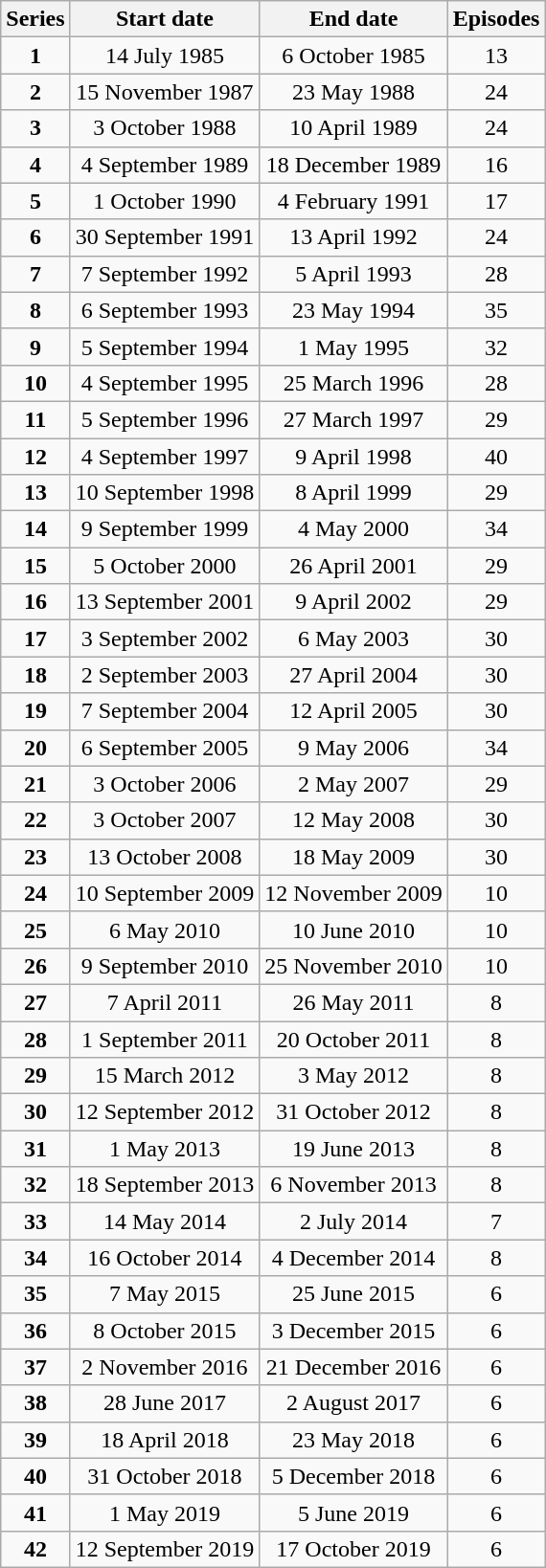<table class="wikitable" style="text-align:center;">
<tr>
<th>Series</th>
<th>Start date</th>
<th>End date</th>
<th>Episodes</th>
</tr>
<tr>
<td><strong>1</strong></td>
<td>14 July 1985</td>
<td>6 October 1985</td>
<td>13</td>
</tr>
<tr>
<td><strong>2</strong></td>
<td>15 November 1987</td>
<td>23 May 1988</td>
<td>24</td>
</tr>
<tr>
<td><strong>3</strong></td>
<td>3 October 1988</td>
<td>10 April 1989</td>
<td>24</td>
</tr>
<tr>
<td><strong>4</strong></td>
<td>4 September 1989</td>
<td>18 December 1989</td>
<td>16</td>
</tr>
<tr>
<td><strong>5</strong></td>
<td>1 October 1990</td>
<td>4 February 1991</td>
<td>17</td>
</tr>
<tr>
<td><strong>6</strong></td>
<td>30 September 1991</td>
<td>13 April 1992</td>
<td>24</td>
</tr>
<tr>
<td><strong>7</strong></td>
<td>7 September 1992</td>
<td>5 April 1993</td>
<td>28</td>
</tr>
<tr>
<td><strong>8</strong></td>
<td>6 September 1993</td>
<td>23 May 1994</td>
<td>35</td>
</tr>
<tr>
<td><strong>9</strong></td>
<td>5 September 1994</td>
<td>1 May 1995</td>
<td>32</td>
</tr>
<tr>
<td><strong>10</strong></td>
<td>4 September 1995</td>
<td>25 March 1996</td>
<td>28</td>
</tr>
<tr>
<td><strong>11</strong></td>
<td>5 September 1996</td>
<td>27 March 1997</td>
<td>29</td>
</tr>
<tr>
<td><strong>12</strong></td>
<td>4 September 1997</td>
<td>9 April 1998</td>
<td>40</td>
</tr>
<tr>
<td><strong>13</strong></td>
<td>10 September 1998</td>
<td>8 April 1999</td>
<td>29</td>
</tr>
<tr>
<td><strong>14</strong></td>
<td>9 September 1999</td>
<td>4 May 2000</td>
<td>34</td>
</tr>
<tr>
<td><strong>15</strong></td>
<td>5 October 2000</td>
<td>26 April 2001</td>
<td>29</td>
</tr>
<tr>
<td><strong>16</strong></td>
<td>13 September 2001</td>
<td>9 April 2002</td>
<td>29</td>
</tr>
<tr>
<td><strong>17</strong></td>
<td>3 September 2002</td>
<td>6 May 2003</td>
<td>30</td>
</tr>
<tr>
<td><strong>18</strong></td>
<td>2 September 2003</td>
<td>27 April 2004</td>
<td>30</td>
</tr>
<tr>
<td><strong>19</strong></td>
<td>7 September 2004</td>
<td>12 April 2005</td>
<td>30</td>
</tr>
<tr>
<td><strong>20</strong></td>
<td>6 September 2005</td>
<td>9 May 2006</td>
<td>34</td>
</tr>
<tr>
<td><strong>21</strong></td>
<td>3 October 2006</td>
<td>2 May 2007</td>
<td>29</td>
</tr>
<tr>
<td><strong>22</strong></td>
<td>3 October 2007</td>
<td>12 May 2008</td>
<td>30</td>
</tr>
<tr>
<td><strong>23</strong></td>
<td>13 October 2008</td>
<td>18 May 2009</td>
<td>30</td>
</tr>
<tr>
<td><strong>24</strong></td>
<td>10 September 2009</td>
<td>12 November 2009</td>
<td>10</td>
</tr>
<tr>
<td><strong>25</strong></td>
<td>6 May 2010</td>
<td>10 June 2010</td>
<td>10</td>
</tr>
<tr>
<td><strong>26</strong></td>
<td>9 September 2010</td>
<td>25 November 2010</td>
<td>10</td>
</tr>
<tr>
<td><strong>27</strong></td>
<td>7 April 2011</td>
<td>26 May 2011</td>
<td>8</td>
</tr>
<tr>
<td><strong>28</strong></td>
<td>1 September 2011</td>
<td>20 October 2011</td>
<td>8</td>
</tr>
<tr>
<td><strong>29</strong></td>
<td>15 March 2012</td>
<td>3 May 2012</td>
<td>8</td>
</tr>
<tr>
<td><strong>30</strong></td>
<td>12 September 2012</td>
<td>31 October 2012</td>
<td>8</td>
</tr>
<tr>
<td><strong>31</strong></td>
<td>1 May 2013</td>
<td>19 June 2013</td>
<td>8</td>
</tr>
<tr>
<td><strong>32</strong></td>
<td>18 September 2013</td>
<td>6 November 2013</td>
<td>8</td>
</tr>
<tr>
<td><strong>33</strong></td>
<td>14 May 2014</td>
<td>2 July 2014</td>
<td>7</td>
</tr>
<tr>
<td><strong>34</strong></td>
<td>16 October 2014</td>
<td>4 December 2014</td>
<td>8</td>
</tr>
<tr>
<td><strong>35</strong></td>
<td>7 May 2015</td>
<td>25 June 2015</td>
<td>6</td>
</tr>
<tr>
<td><strong>36</strong></td>
<td>8 October 2015</td>
<td>3 December 2015</td>
<td>6</td>
</tr>
<tr>
<td><strong>37</strong></td>
<td>2 November 2016</td>
<td>21 December 2016</td>
<td>6</td>
</tr>
<tr>
<td><strong>38</strong></td>
<td>28 June 2017</td>
<td>2 August 2017</td>
<td>6</td>
</tr>
<tr>
<td><strong>39</strong></td>
<td>18 April 2018</td>
<td>23 May 2018</td>
<td>6</td>
</tr>
<tr>
<td><strong>40</strong></td>
<td>31 October 2018</td>
<td>5 December 2018</td>
<td>6</td>
</tr>
<tr>
<td><strong>41</strong></td>
<td>1 May 2019</td>
<td>5 June 2019</td>
<td>6</td>
</tr>
<tr>
<td><strong>42</strong></td>
<td>12 September 2019</td>
<td>17 October 2019</td>
<td>6</td>
</tr>
</table>
